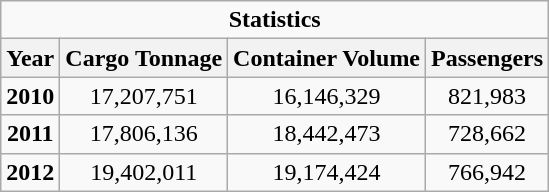<table class="wikitable" style="text-align:center; ">
<tr>
<td colspan="4"><strong>Statistics</strong></td>
</tr>
<tr>
<th>Year</th>
<th>Cargo Tonnage</th>
<th>Container Volume</th>
<th>Passengers</th>
</tr>
<tr>
<td><strong>2010</strong></td>
<td>17,207,751</td>
<td>16,146,329</td>
<td>821,983</td>
</tr>
<tr>
<td><strong>2011</strong></td>
<td>17,806,136</td>
<td>18,442,473</td>
<td>728,662</td>
</tr>
<tr>
<td><strong>2012</strong></td>
<td>19,402,011</td>
<td>19,174,424</td>
<td>766,942</td>
</tr>
</table>
